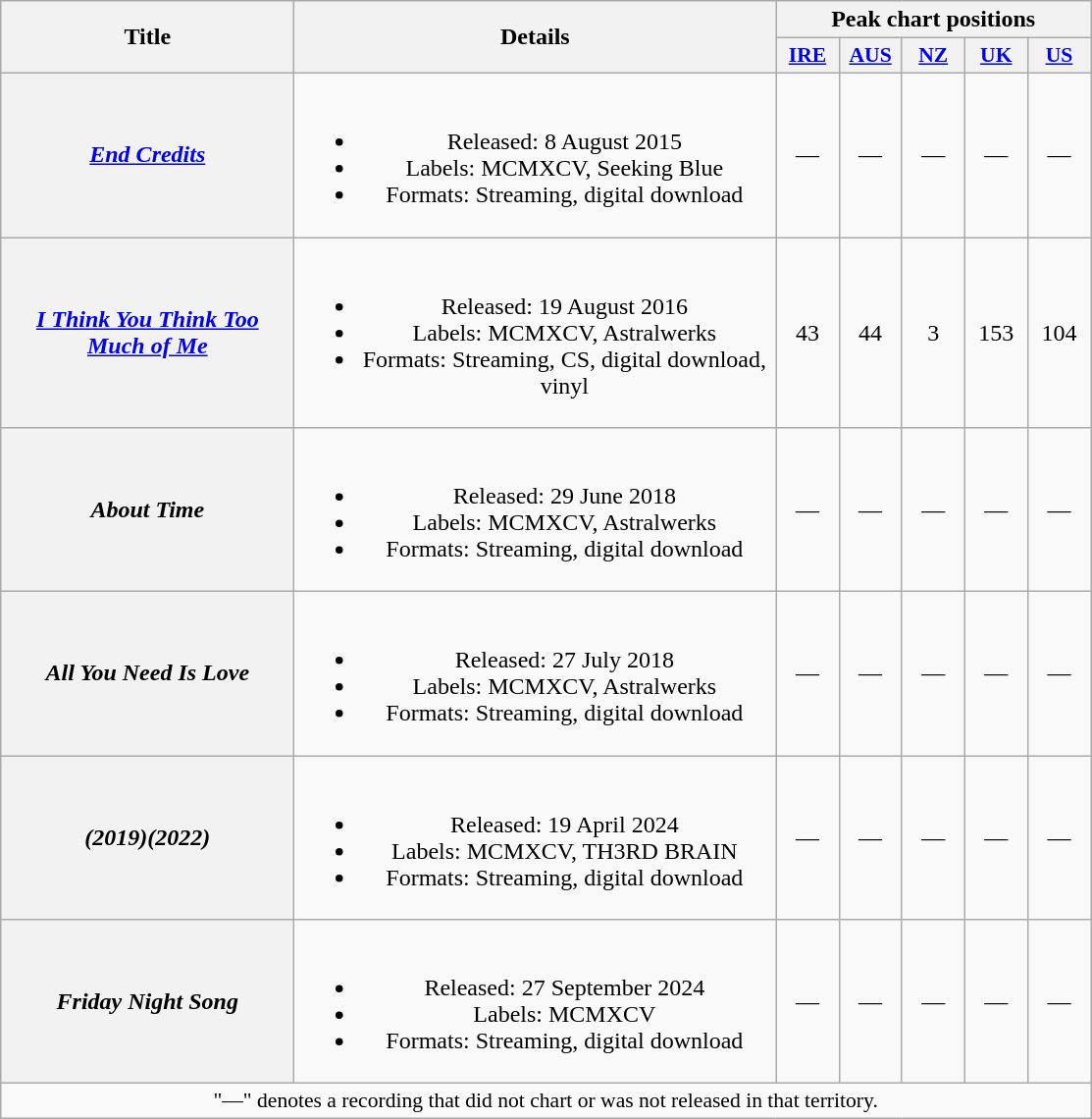<table class="wikitable plainrowheaders" style="text-align:center;">
<tr>
<th scope="col" style="width:12em;" rowspan="2">Title</th>
<th scope="col" style="width:20em;" rowspan="2">Details</th>
<th scope="col" colspan="5">Peak chart positions</th>
</tr>
<tr>
<th scope="col" style="width:2.5em;font-size:90%;"><a href='#'>IRE</a><br></th>
<th scope="col" style="width:2.5em;font-size:90%;"><a href='#'>AUS</a><br></th>
<th scope="col" style="width:2.5em;font-size:90%;"><a href='#'>NZ</a><br></th>
<th scope="col" style="width:2.5em;font-size:90%;"><a href='#'>UK</a><br></th>
<th scope="col" style="width:2.5em;font-size:90%;"><a href='#'>US</a><br></th>
</tr>
<tr>
<th scope="row"><em><a href='#'>End Credits</a></em></th>
<td><br><ul><li>Released: 8 August 2015</li><li>Labels: MCMXCV, Seeking Blue</li><li>Formats: Streaming, digital download</li></ul></td>
<td>—</td>
<td>—</td>
<td>—</td>
<td>—</td>
<td>—</td>
</tr>
<tr>
<th scope="row"><em><a href='#'>I Think You Think Too Much of Me</a></em></th>
<td><br><ul><li>Released: 19 August 2016</li><li>Labels: MCMXCV, Astralwerks</li><li>Formats: Streaming, CS, digital download, vinyl</li></ul></td>
<td>43</td>
<td>44</td>
<td>3</td>
<td>153</td>
<td>104</td>
</tr>
<tr>
<th scope="row"><em>About Time</em></th>
<td><br><ul><li>Released: 29 June 2018</li><li>Labels: MCMXCV, Astralwerks</li><li>Formats: Streaming, digital download</li></ul></td>
<td>—</td>
<td>—</td>
<td>—</td>
<td>—</td>
<td>—</td>
</tr>
<tr>
<th scope="row"><em>All You Need Is Love</em></th>
<td><br><ul><li>Released: 27 July 2018</li><li>Labels: MCMXCV, Astralwerks</li><li>Formats: Streaming, digital download</li></ul></td>
<td>—</td>
<td>—</td>
<td>—</td>
<td>—</td>
<td>—</td>
</tr>
<tr>
<th scope="row"><em>(2019)(2022)</em></th>
<td><br><ul><li>Released: 19 April 2024</li><li>Labels: MCMXCV, TH3RD BRAIN</li><li>Formats: Streaming, digital download</li></ul></td>
<td>—</td>
<td>—</td>
<td>—</td>
<td>—</td>
<td>—</td>
</tr>
<tr>
<th scope="row"><em>Friday Night Song</em></th>
<td><br><ul><li>Released: 27 September 2024</li><li>Labels: MCMXCV</li><li>Formats: Streaming, digital download</li></ul></td>
<td>—</td>
<td>—</td>
<td>—</td>
<td>—</td>
<td>—</td>
</tr>
<tr>
<td colspan="7" style="font-size:90%">"—" denotes a recording that did not chart or was not released in that territory.</td>
</tr>
</table>
